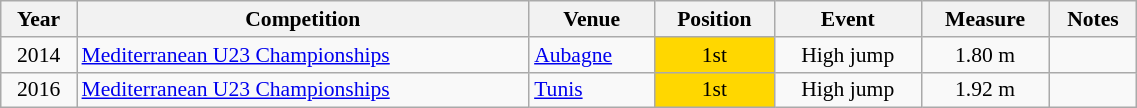<table class="wikitable" width=60% style="font-size:90%; text-align:center;">
<tr>
<th>Year</th>
<th>Competition</th>
<th>Venue</th>
<th>Position</th>
<th>Event</th>
<th>Measure</th>
<th>Notes</th>
</tr>
<tr>
<td>2014</td>
<td align=left><a href='#'>Mediterranean U23 Championships</a></td>
<td align=left> <a href='#'>Aubagne</a></td>
<td bgcolor=gold>1st</td>
<td>High jump</td>
<td>1.80 m</td>
<td></td>
</tr>
<tr>
<td>2016</td>
<td align=left><a href='#'>Mediterranean U23 Championships</a></td>
<td align=left> <a href='#'>Tunis</a></td>
<td bgcolor=gold>1st</td>
<td>High jump</td>
<td>1.92 m</td>
<td></td>
</tr>
</table>
